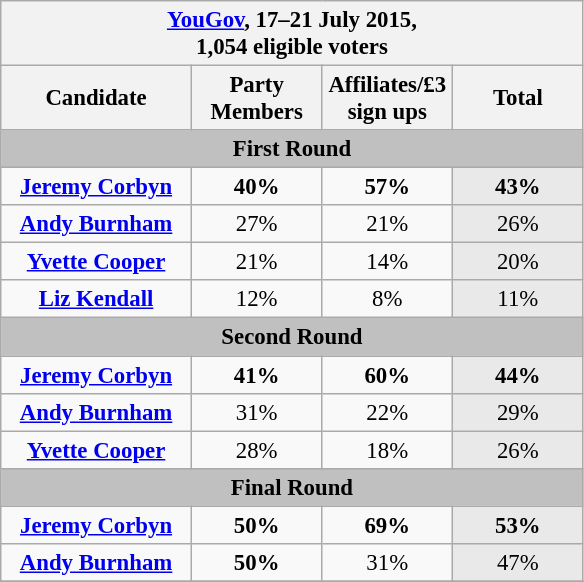<table class="wikitable" style="text-align:center; font-size:95%">
<tr>
<th colspan="4" style="width:290px; colspan=" 6"><a href='#'>YouGov</a>, 17–21 July 2015, <br> 1,054 eligible voters</th>
</tr>
<tr>
<th style="width:120px;">Candidate</th>
<th style="width:80px;">Party Members</th>
<th style="width:80px;">Affiliates/£3 sign ups</th>
<th style="width:80px;">Total</th>
</tr>
<tr>
<td colspan="9" style="background:silver;"><strong>First Round</strong></td>
</tr>
<tr>
<td><strong><a href='#'>Jeremy Corbyn</a></strong></td>
<td style="text-align:center;" ><strong>40%</strong></td>
<td style="text-align:center;" ><strong>57%</strong></td>
<td style="background:#e9e9e9;" ><strong>43%</strong></td>
</tr>
<tr>
<td><strong><a href='#'>Andy Burnham</a></strong></td>
<td style="text-align:center;">27%</td>
<td style="text-align:center;">21%</td>
<td style="background:#e9e9e9;">26%</td>
</tr>
<tr>
<td><strong><a href='#'>Yvette Cooper</a></strong></td>
<td style="text-align:center;">21%</td>
<td style="text-align:center;">14%</td>
<td style="background:#e9e9e9;">20%</td>
</tr>
<tr>
<td><strong><a href='#'>Liz Kendall</a></strong></td>
<td style="text-align:center;">12%</td>
<td style="text-align:center;">8%</td>
<td style="background:#e9e9e9;">11%</td>
</tr>
<tr>
<td colspan="9" style="background:silver;"><strong>Second Round</strong></td>
</tr>
<tr>
<td><strong><a href='#'>Jeremy Corbyn</a></strong></td>
<td style="text-align:center;" ><strong>41%</strong></td>
<td style="text-align:center;" ><strong>60%</strong></td>
<td style="background:#e9e9e9;" ><strong>44%</strong></td>
</tr>
<tr>
<td><strong><a href='#'>Andy Burnham</a></strong></td>
<td style="text-align:center;">31%</td>
<td style="text-align:center;">22%</td>
<td style="background:#e9e9e9;">29%</td>
</tr>
<tr>
<td><strong><a href='#'>Yvette Cooper</a></strong></td>
<td style="text-align:center;">28%</td>
<td style="text-align:center;">18%</td>
<td style="background:#e9e9e9;">26%</td>
</tr>
<tr>
<td colspan="9" style="background:silver;"><strong>Final Round</strong></td>
</tr>
<tr>
<td><strong><a href='#'>Jeremy Corbyn</a></strong></td>
<td style="text-align:center;"><strong>50%</strong></td>
<td style="text-align:center;" ><strong>69%</strong></td>
<td style="background:#e9e9e9;" ><strong>53%</strong></td>
</tr>
<tr>
<td><strong><a href='#'>Andy Burnham</a></strong></td>
<td style="text-align:center;"><strong>50%</strong></td>
<td style="text-align:center;">31%</td>
<td style="background:#e9e9e9;">47%</td>
</tr>
<tr>
</tr>
</table>
